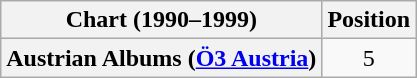<table class="wikitable plainrowheaders" style="text-align:center;">
<tr>
<th>Chart (1990–1999)</th>
<th>Position</th>
</tr>
<tr>
<th scope="row">Austrian Albums (<a href='#'>Ö3 Austria</a>)</th>
<td>5</td>
</tr>
</table>
